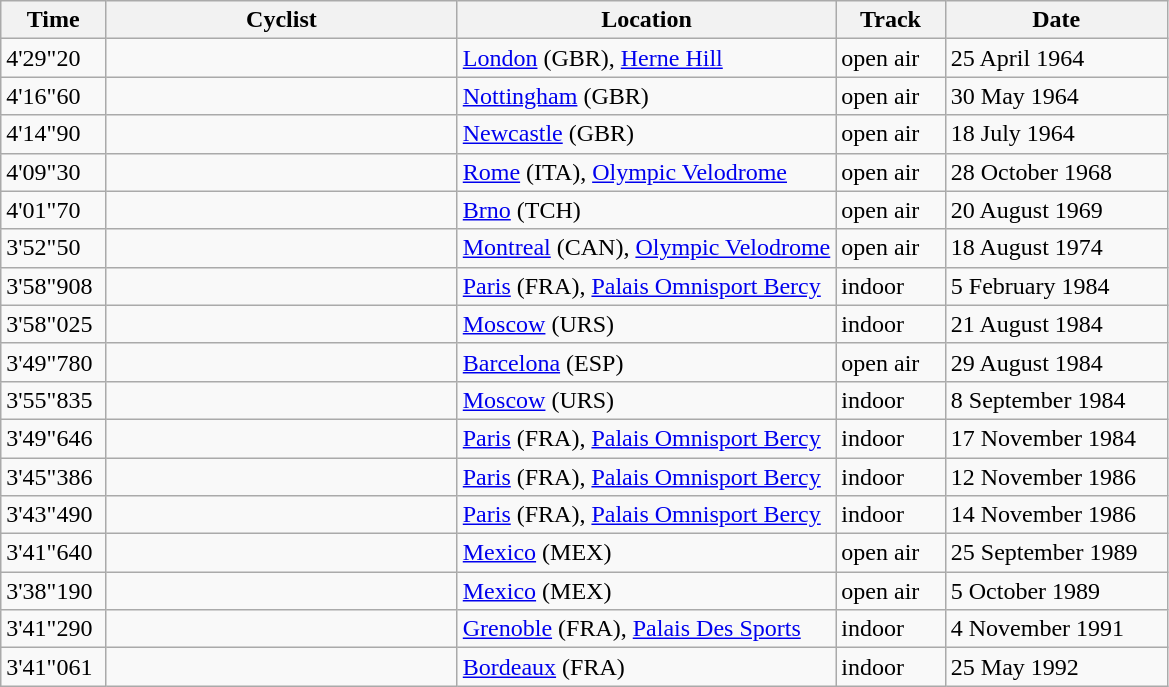<table class="wikitable">
<tr align="left">
<th style="width:3.91em">Time</th>
<th style="width:14.19em">Cyclist</th>
<th style="width:18.em">Location</th>
<th style="width:4.1em">Track</th>
<th style="width:8.79em">Date</th>
</tr>
<tr>
<td>4'29"20</td>
<td></td>
<td><a href='#'>London</a> (GBR), <a href='#'>Herne Hill</a></td>
<td>open air</td>
<td>25 April 1964</td>
</tr>
<tr>
<td>4'16"60</td>
<td></td>
<td><a href='#'>Nottingham</a> (GBR)</td>
<td>open air</td>
<td>30 May 1964</td>
</tr>
<tr>
<td>4'14"90</td>
<td></td>
<td><a href='#'>Newcastle</a> (GBR)</td>
<td>open air</td>
<td>18 July 1964</td>
</tr>
<tr>
<td>4'09"30</td>
<td></td>
<td><a href='#'>Rome</a> (ITA), <a href='#'>Olympic Velodrome</a></td>
<td>open air</td>
<td>28 October 1968</td>
</tr>
<tr>
<td>4'01"70</td>
<td></td>
<td><a href='#'>Brno</a> (TCH)</td>
<td>open air</td>
<td>20 August 1969</td>
</tr>
<tr>
<td>3'52"50</td>
<td></td>
<td><a href='#'>Montreal</a> (CAN), <a href='#'>Olympic Velodrome</a></td>
<td>open air</td>
<td>18 August 1974</td>
</tr>
<tr>
<td>3'58"908</td>
<td></td>
<td><a href='#'>Paris</a> (FRA), <a href='#'>Palais Omnisport Bercy</a></td>
<td>indoor</td>
<td>5 February 1984</td>
</tr>
<tr>
<td>3'58"025</td>
<td></td>
<td><a href='#'>Moscow</a> (URS)</td>
<td>indoor</td>
<td>21 August 1984</td>
</tr>
<tr>
<td>3'49"780</td>
<td></td>
<td><a href='#'>Barcelona</a> (ESP)</td>
<td>open air</td>
<td>29 August 1984</td>
</tr>
<tr>
<td>3'55"835</td>
<td></td>
<td><a href='#'>Moscow</a> (URS)</td>
<td>indoor</td>
<td>8 September 1984</td>
</tr>
<tr>
<td>3'49"646</td>
<td></td>
<td><a href='#'>Paris</a> (FRA), <a href='#'>Palais Omnisport Bercy</a></td>
<td>indoor</td>
<td>17 November 1984</td>
</tr>
<tr>
<td>3'45"386</td>
<td></td>
<td><a href='#'>Paris</a> (FRA), <a href='#'>Palais Omnisport Bercy</a></td>
<td>indoor</td>
<td>12 November 1986</td>
</tr>
<tr>
<td>3'43"490</td>
<td></td>
<td><a href='#'>Paris</a> (FRA), <a href='#'>Palais Omnisport Bercy</a></td>
<td>indoor</td>
<td>14 November 1986</td>
</tr>
<tr>
<td>3'41"640</td>
<td></td>
<td><a href='#'>Mexico</a> (MEX)</td>
<td>open air</td>
<td>25 September 1989</td>
</tr>
<tr>
<td>3'38"190</td>
<td></td>
<td><a href='#'>Mexico</a> (MEX)</td>
<td>open air</td>
<td>5 October 1989</td>
</tr>
<tr>
<td>3'41"290</td>
<td></td>
<td><a href='#'>Grenoble</a> (FRA), <a href='#'>Palais Des Sports</a></td>
<td>indoor</td>
<td>4 November 1991</td>
</tr>
<tr>
<td>3'41"061</td>
<td></td>
<td><a href='#'>Bordeaux</a> (FRA)</td>
<td>indoor</td>
<td>25 May 1992</td>
</tr>
</table>
